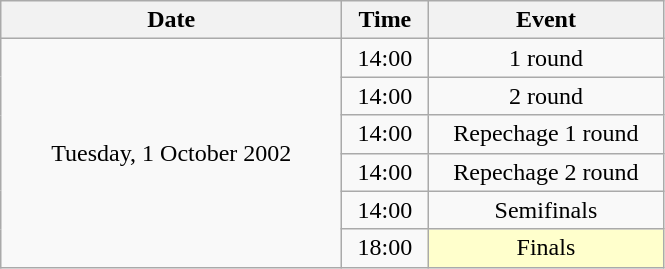<table class = "wikitable" style="text-align:center;">
<tr>
<th width=220>Date</th>
<th width=50>Time</th>
<th width=150>Event</th>
</tr>
<tr>
<td rowspan=6>Tuesday, 1 October 2002</td>
<td>14:00</td>
<td>1 round</td>
</tr>
<tr>
<td>14:00</td>
<td>2 round</td>
</tr>
<tr>
<td>14:00</td>
<td>Repechage 1 round</td>
</tr>
<tr>
<td>14:00</td>
<td>Repechage 2 round</td>
</tr>
<tr>
<td>14:00</td>
<td>Semifinals</td>
</tr>
<tr>
<td>18:00</td>
<td bgcolor=ffffcc>Finals</td>
</tr>
</table>
